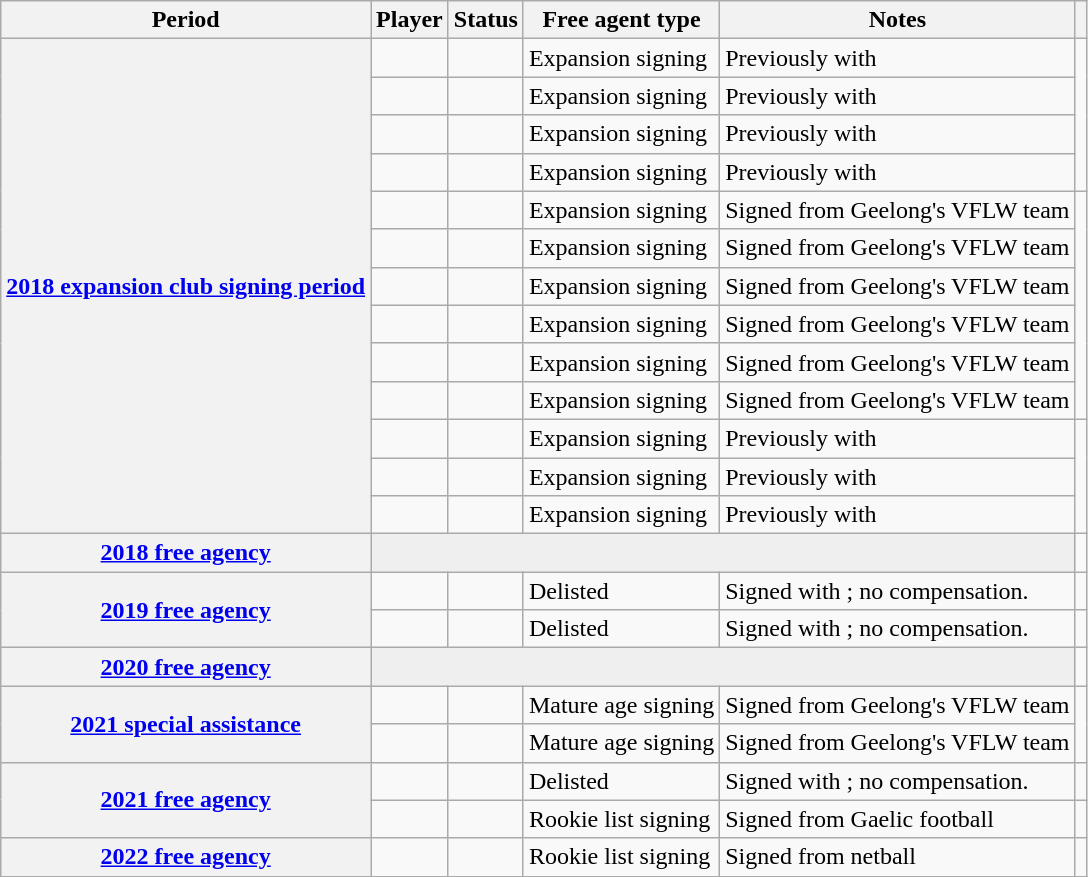<table class="wikitable plainrowheaders sortable">
<tr>
<th scope="col">Period</th>
<th scope="col">Player</th>
<th scope="col">Status</th>
<th scope="col">Free agent type</th>
<th scope="col" class="unsortable">Notes</th>
<th scope="col" class="unsortable"></th>
</tr>
<tr>
<th scope="row" rowspan="13"><a href='#'>2018 expansion club signing period</a></th>
<td></td>
<td></td>
<td>Expansion signing</td>
<td>Previously with </td>
<td align="center" rowspan="4"></td>
</tr>
<tr>
<td></td>
<td></td>
<td>Expansion signing</td>
<td>Previously with </td>
</tr>
<tr>
<td></td>
<td></td>
<td>Expansion signing</td>
<td>Previously with </td>
</tr>
<tr>
<td></td>
<td></td>
<td>Expansion signing</td>
<td>Previously with </td>
</tr>
<tr>
<td></td>
<td></td>
<td>Expansion signing</td>
<td>Signed from Geelong's VFLW team</td>
<td align="center" rowspan="6"></td>
</tr>
<tr>
<td></td>
<td></td>
<td>Expansion signing</td>
<td>Signed from Geelong's VFLW team</td>
</tr>
<tr>
<td></td>
<td></td>
<td>Expansion signing</td>
<td>Signed from Geelong's VFLW team</td>
</tr>
<tr>
<td></td>
<td></td>
<td>Expansion signing</td>
<td>Signed from Geelong's VFLW team</td>
</tr>
<tr>
<td></td>
<td></td>
<td>Expansion signing</td>
<td>Signed from Geelong's VFLW team</td>
</tr>
<tr>
<td></td>
<td></td>
<td>Expansion signing</td>
<td>Signed from Geelong's VFLW team</td>
</tr>
<tr>
<td></td>
<td></td>
<td>Expansion signing</td>
<td>Previously with </td>
<td align="center" rowspan="3"></td>
</tr>
<tr>
<td></td>
<td></td>
<td>Expansion signing</td>
<td>Previously with </td>
</tr>
<tr>
<td></td>
<td></td>
<td>Expansion signing</td>
<td>Previously with </td>
</tr>
<tr>
<th scope="row"><a href='#'>2018 free agency</a></th>
<td colspan="4" style="background:#efefef; text-align:center;"><em></em></td>
<td align="center"></td>
</tr>
<tr>
<th scope="row"rowspan="2"><a href='#'>2019 free agency</a></th>
<td></td>
<td></td>
<td>Delisted</td>
<td>Signed with ; no compensation.</td>
<td align="center"></td>
</tr>
<tr>
<td></td>
<td></td>
<td>Delisted</td>
<td>Signed with ; no compensation.</td>
<td align="center"></td>
</tr>
<tr>
<th scope="row"><a href='#'>2020 free agency</a></th>
<td colspan="4" style="background:#efefef; text-align:center;"><em></em></td>
<td align="center"></td>
</tr>
<tr>
<th scope="row"rowspan="2"><a href='#'>2021 special assistance</a></th>
<td></td>
<td></td>
<td>Mature age signing</td>
<td>Signed from Geelong's VFLW team</td>
<td align="center" rowspan="2"></td>
</tr>
<tr>
<td></td>
<td></td>
<td>Mature age signing</td>
<td>Signed from Geelong's VFLW team</td>
</tr>
<tr>
<th scope="row"rowspan="2"><a href='#'>2021 free agency</a></th>
<td></td>
<td></td>
<td>Delisted</td>
<td>Signed with ; no compensation.</td>
<td align="center"></td>
</tr>
<tr>
<td></td>
<td></td>
<td>Rookie list signing</td>
<td>Signed from Gaelic football</td>
<td align="center"></td>
</tr>
<tr>
<th scope="row"><a href='#'>2022 free agency</a></th>
<td></td>
<td></td>
<td>Rookie list signing</td>
<td>Signed from netball</td>
<td align="center"></td>
</tr>
<tr>
</tr>
</table>
